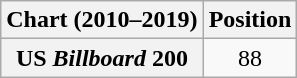<table class="wikitable plainrowheaders" style="text-align:center">
<tr>
<th scope="col">Chart (2010–2019)</th>
<th scope="col">Position</th>
</tr>
<tr>
<th scope="row">US <em>Billboard</em> 200</th>
<td>88</td>
</tr>
</table>
